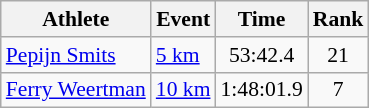<table class="wikitable" style="font-size:90%;">
<tr>
<th>Athlete</th>
<th>Event</th>
<th>Time</th>
<th>Rank</th>
</tr>
<tr align=center>
<td align=left><a href='#'>Pepijn Smits</a></td>
<td align=left><a href='#'>5 km</a></td>
<td>53:42.4</td>
<td>21</td>
</tr>
<tr align=center>
<td align=left><a href='#'>Ferry Weertman</a></td>
<td align=left><a href='#'>10 km</a></td>
<td>1:48:01.9</td>
<td>7</td>
</tr>
</table>
